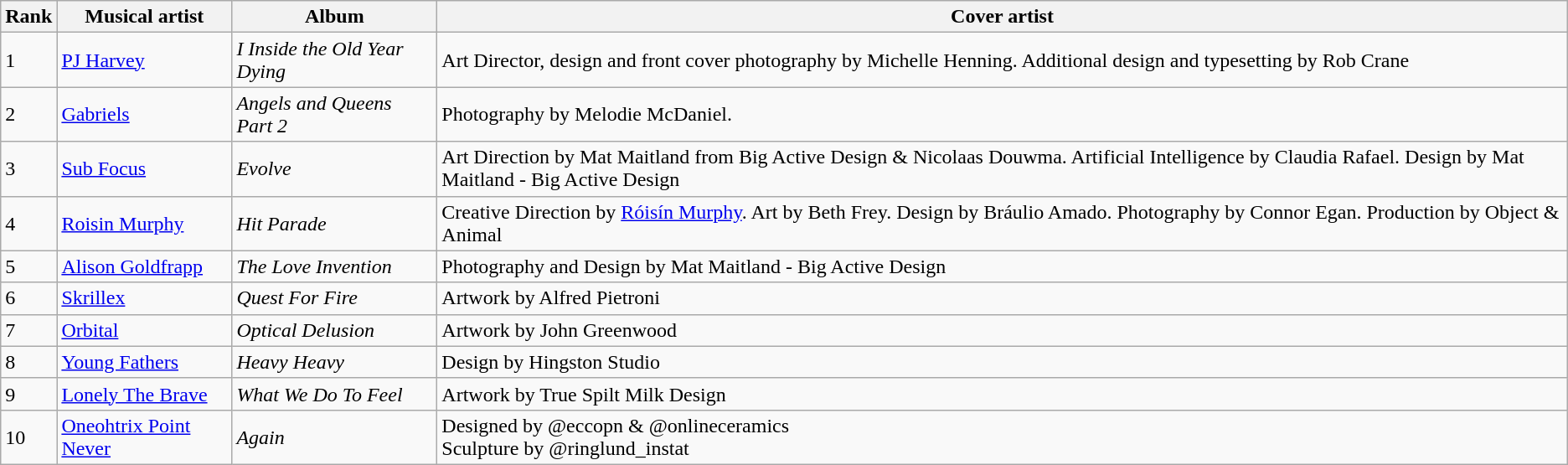<table class="wikitable">
<tr>
<th>Rank</th>
<th>Musical artist</th>
<th>Album</th>
<th>Cover artist</th>
</tr>
<tr>
<td>1</td>
<td><a href='#'>PJ Harvey</a></td>
<td><em>I Inside the Old Year Dying</em></td>
<td>Art Director, design and front cover photography by Michelle Henning. Additional design and typesetting by Rob Crane</td>
</tr>
<tr>
<td>2</td>
<td><a href='#'>Gabriels</a></td>
<td><em>Angels and Queens Part 2</em></td>
<td>Photography by Melodie McDaniel.</td>
</tr>
<tr>
<td>3</td>
<td><a href='#'>Sub Focus</a></td>
<td><em>Evolve</em></td>
<td>Art Direction by Mat Maitland from Big Active Design & Nicolaas Douwma. Artificial Intelligence by Claudia Rafael. Design by Mat Maitland - Big Active Design</td>
</tr>
<tr>
<td>4</td>
<td><a href='#'>Roisin Murphy</a></td>
<td><em>Hit Parade</em></td>
<td>Creative Direction by <a href='#'>Róisín Murphy</a>. Art by Beth Frey. Design by Bráulio Amado. Photography by Connor Egan. Production by Object & Animal</td>
</tr>
<tr>
<td>5</td>
<td><a href='#'>Alison Goldfrapp</a></td>
<td><em>The Love Invention</em></td>
<td>Photography and Design by Mat Maitland - Big Active Design</td>
</tr>
<tr>
<td>6</td>
<td><a href='#'>Skrillex</a></td>
<td><em>Quest For Fire</em></td>
<td>Artwork by Alfred Pietroni</td>
</tr>
<tr>
<td>7</td>
<td><a href='#'>Orbital</a></td>
<td><em>Optical Delusion</em></td>
<td>Artwork by John Greenwood</td>
</tr>
<tr>
<td>8</td>
<td><a href='#'>Young Fathers</a></td>
<td><em>Heavy Heavy</em></td>
<td>Design by Hingston Studio</td>
</tr>
<tr>
<td>9</td>
<td><a href='#'>Lonely The Brave</a></td>
<td><em>What We Do To Feel</em></td>
<td>Artwork by True Spilt Milk Design</td>
</tr>
<tr>
<td>10</td>
<td><a href='#'>Oneohtrix Point Never</a></td>
<td><em>Again</em></td>
<td>Designed by @eccopn & @onlineceramics<br>Sculpture by @ringlund_instat</td>
</tr>
</table>
